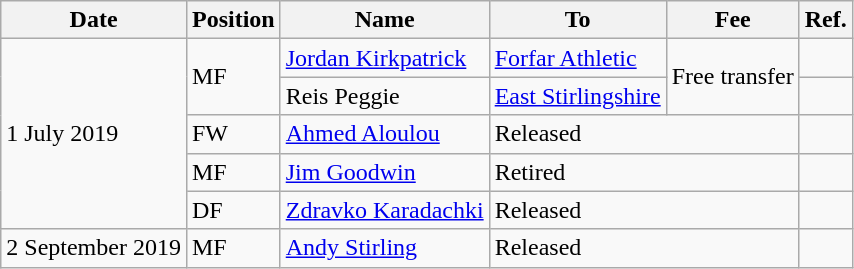<table class="wikitable">
<tr>
<th>Date</th>
<th>Position</th>
<th>Name</th>
<th>To</th>
<th>Fee</th>
<th>Ref.</th>
</tr>
<tr>
<td rowspan="5">1 July 2019</td>
<td rowspan="2">MF</td>
<td><a href='#'>Jordan Kirkpatrick</a></td>
<td><a href='#'>Forfar Athletic</a></td>
<td rowspan="2">Free transfer</td>
<td></td>
</tr>
<tr>
<td>Reis Peggie</td>
<td><a href='#'>East Stirlingshire</a></td>
<td></td>
</tr>
<tr>
<td>FW</td>
<td><a href='#'>Ahmed Aloulou</a></td>
<td colspan="2">Released</td>
<td></td>
</tr>
<tr>
<td>MF</td>
<td><a href='#'>Jim Goodwin</a></td>
<td colspan="2">Retired</td>
<td></td>
</tr>
<tr>
<td>DF</td>
<td><a href='#'>Zdravko Karadachki</a></td>
<td colspan="2">Released</td>
<td></td>
</tr>
<tr>
<td rowspan="5">2 September 2019</td>
<td>MF</td>
<td><a href='#'>Andy Stirling</a></td>
<td colspan="2">Released</td>
<td></td>
</tr>
</table>
